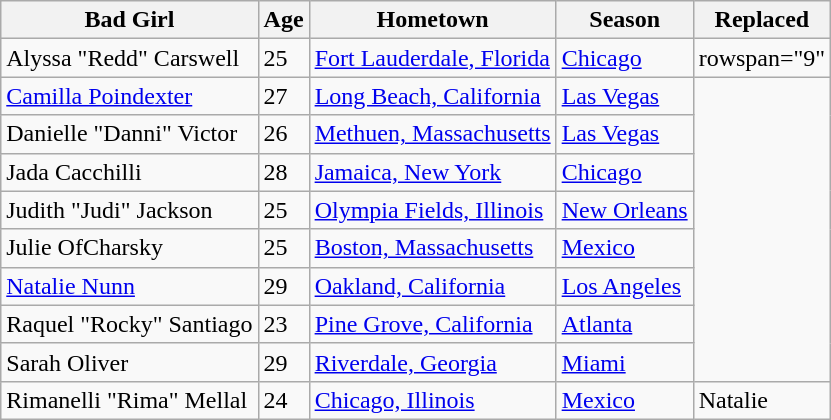<table class="wikitable sortable plainrowheaders">
<tr>
<th scope="col">Bad Girl</th>
<th scope="col">Age</th>
<th scope="col">Hometown</th>
<th scope="col">Season</th>
<th scope="col">Replaced</th>
</tr>
<tr>
<td scope="row">Alyssa "Redd" Carswell</td>
<td>25</td>
<td><a href='#'>Fort Lauderdale, Florida</a></td>
<td><a href='#'>Chicago</a></td>
<td>rowspan="9" </td>
</tr>
<tr>
<td scope="row"><a href='#'>Camilla Poindexter</a></td>
<td>27</td>
<td><a href='#'>Long Beach, California</a></td>
<td><a href='#'>Las Vegas</a></td>
</tr>
<tr>
<td scope="row">Danielle "Danni" Victor</td>
<td>26</td>
<td><a href='#'>Methuen, Massachusetts</a></td>
<td><a href='#'>Las Vegas</a></td>
</tr>
<tr>
<td scope="row">Jada Cacchilli</td>
<td>28</td>
<td><a href='#'>Jamaica, New York</a></td>
<td><a href='#'>Chicago</a></td>
</tr>
<tr>
<td scope="row">Judith "Judi" Jackson</td>
<td>25</td>
<td><a href='#'>Olympia Fields, Illinois</a></td>
<td><a href='#'>New Orleans</a></td>
</tr>
<tr>
<td scope="row">Julie OfCharsky</td>
<td>25</td>
<td><a href='#'>Boston, Massachusetts</a></td>
<td><a href='#'>Mexico</a></td>
</tr>
<tr>
<td scope="row"><a href='#'>Natalie Nunn</a></td>
<td>29</td>
<td><a href='#'>Oakland, California</a></td>
<td><a href='#'>Los Angeles</a></td>
</tr>
<tr>
<td scope="row">Raquel "Rocky" Santiago</td>
<td>23</td>
<td><a href='#'>Pine Grove, California</a></td>
<td><a href='#'>Atlanta</a></td>
</tr>
<tr>
<td scope="row">Sarah Oliver</td>
<td>29</td>
<td><a href='#'>Riverdale, Georgia</a></td>
<td><a href='#'>Miami</a></td>
</tr>
<tr>
<td scope="row">Rimanelli "Rima" Mellal</td>
<td>24</td>
<td><a href='#'>Chicago, Illinois</a></td>
<td><a href='#'>Mexico</a></td>
<td>Natalie</td>
</tr>
</table>
